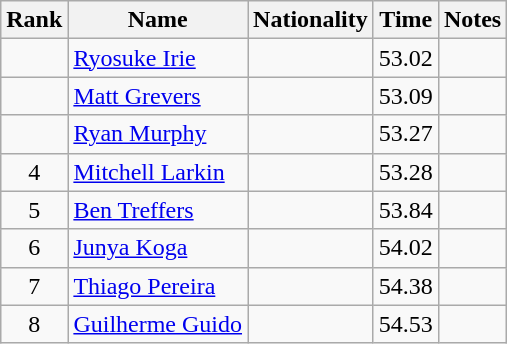<table class="wikitable sortable" style="text-align:center">
<tr>
<th>Rank</th>
<th>Name</th>
<th>Nationality</th>
<th>Time</th>
<th>Notes</th>
</tr>
<tr>
<td></td>
<td align=left><a href='#'>Ryosuke Irie</a></td>
<td align=left></td>
<td>53.02</td>
<td></td>
</tr>
<tr>
<td></td>
<td align=left><a href='#'>Matt Grevers</a></td>
<td align=left></td>
<td>53.09</td>
<td></td>
</tr>
<tr>
<td></td>
<td align=left><a href='#'>Ryan Murphy</a></td>
<td align=left></td>
<td>53.27</td>
<td></td>
</tr>
<tr>
<td>4</td>
<td align=left><a href='#'>Mitchell Larkin</a></td>
<td align=left></td>
<td>53.28</td>
<td></td>
</tr>
<tr>
<td>5</td>
<td align=left><a href='#'>Ben Treffers</a></td>
<td align=left></td>
<td>53.84</td>
<td></td>
</tr>
<tr>
<td>6</td>
<td align=left><a href='#'>Junya Koga</a></td>
<td align=left></td>
<td>54.02</td>
<td></td>
</tr>
<tr>
<td>7</td>
<td align=left><a href='#'>Thiago Pereira</a></td>
<td align=left></td>
<td>54.38</td>
<td></td>
</tr>
<tr>
<td>8</td>
<td align=left><a href='#'>Guilherme Guido</a></td>
<td align=left></td>
<td>54.53</td>
<td></td>
</tr>
</table>
